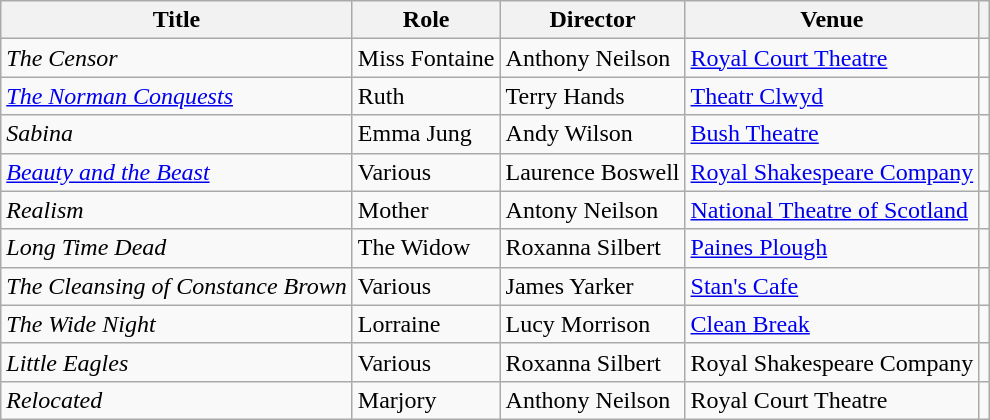<table class="wikitable">
<tr>
<th>Title</th>
<th>Role</th>
<th>Director</th>
<th>Venue</th>
<th></th>
</tr>
<tr>
<td><em>The Censor</em></td>
<td>Miss Fontaine</td>
<td>Anthony Neilson</td>
<td><a href='#'>Royal Court Theatre</a></td>
<td align="center"></td>
</tr>
<tr>
<td><em><a href='#'>The Norman Conquests</a></em></td>
<td>Ruth</td>
<td>Terry Hands</td>
<td><a href='#'>Theatr Clwyd</a></td>
<td align="center"></td>
</tr>
<tr>
<td><em>Sabina</em></td>
<td>Emma Jung</td>
<td>Andy Wilson</td>
<td><a href='#'>Bush Theatre</a></td>
<td align="center"></td>
</tr>
<tr>
<td><em><a href='#'>Beauty and the Beast</a></em></td>
<td>Various</td>
<td>Laurence Boswell</td>
<td><a href='#'>Royal Shakespeare Company</a></td>
<td align="center"></td>
</tr>
<tr>
<td><em>Realism</em></td>
<td>Mother</td>
<td>Antony Neilson</td>
<td><a href='#'>National Theatre of Scotland</a></td>
<td align="center"></td>
</tr>
<tr>
<td><em>Long Time Dead</em></td>
<td>The Widow</td>
<td>Roxanna Silbert</td>
<td><a href='#'>Paines Plough</a></td>
<td align="center"></td>
</tr>
<tr>
<td><em>The Cleansing of Constance Brown</em></td>
<td>Various</td>
<td>James Yarker</td>
<td><a href='#'>Stan's Cafe</a></td>
<td align="center"></td>
</tr>
<tr>
<td><em>The Wide Night</em></td>
<td>Lorraine</td>
<td>Lucy Morrison</td>
<td><a href='#'>Clean Break</a></td>
<td align="center"></td>
</tr>
<tr>
<td><em>Little Eagles</em></td>
<td>Various</td>
<td>Roxanna Silbert</td>
<td>Royal Shakespeare Company</td>
<td align="center"></td>
</tr>
<tr>
<td><em>Relocated</em></td>
<td>Marjory</td>
<td>Anthony Neilson</td>
<td>Royal Court Theatre</td>
<td align="center"></td>
</tr>
</table>
